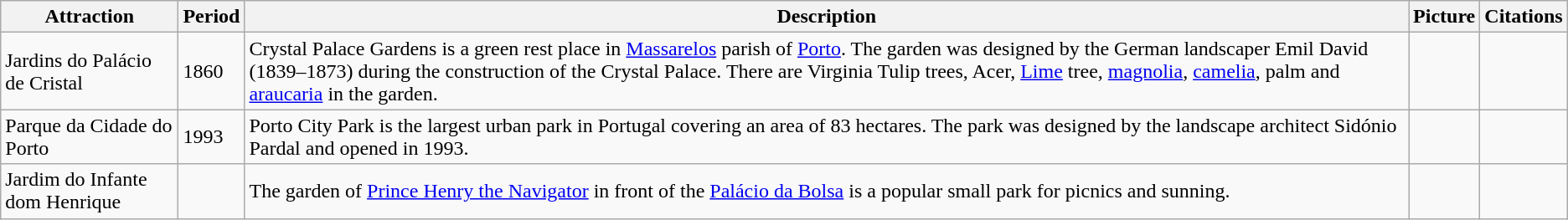<table class="wikitable">
<tr>
<th>Attraction</th>
<th>Period</th>
<th>Description</th>
<th>Picture</th>
<th>Citations</th>
</tr>
<tr>
<td>Jardins do Palácio de Cristal</td>
<td>1860</td>
<td>Crystal Palace Gardens is a green rest place in <a href='#'>Massarelos</a> parish of <a href='#'>Porto</a>. The garden was designed by the German landscaper Emil David (1839–1873) during the construction of the Crystal Palace. There are Virginia Tulip trees, Acer, <a href='#'>Lime</a> tree, <a href='#'>magnolia</a>, <a href='#'>camelia</a>, palm and <a href='#'>araucaria</a> in the garden.</td>
<td></td>
<td></td>
</tr>
<tr>
<td>Parque da Cidade do Porto</td>
<td>1993</td>
<td>Porto City Park is the largest urban park in Portugal covering an area of 83 hectares. The park was designed by the landscape architect Sidónio Pardal and opened in 1993.</td>
<td></td>
<td></td>
</tr>
<tr>
<td>Jardim do Infante dom Henrique</td>
<td></td>
<td>The garden of <a href='#'>Prince Henry the Navigator</a> in front of the <a href='#'>Palácio da Bolsa</a> is a popular small park for picnics and sunning.</td>
<td></td>
<td></td>
</tr>
</table>
